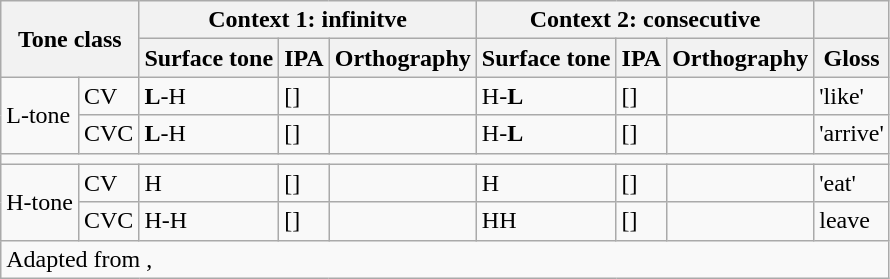<table class="wikitable">
<tr>
<th colspan="2" rowspan="2">Tone class</th>
<th colspan="3">Context 1: infinitve</th>
<th colspan="3">Context 2: consecutive</th>
<th></th>
</tr>
<tr>
<th>Surface tone</th>
<th>IPA</th>
<th>Orthography</th>
<th>Surface tone</th>
<th>IPA</th>
<th>Orthography</th>
<th>Gloss</th>
</tr>
<tr>
<td rowspan="2">L-tone</td>
<td>CV</td>
<td><strong>L</strong>-H</td>
<td>[]</td>
<td></td>
<td>H-<strong>L</strong></td>
<td>[]</td>
<td></td>
<td>'like'</td>
</tr>
<tr>
<td>CVC</td>
<td><strong>L</strong>-H</td>
<td>[]</td>
<td></td>
<td>H-<strong>L</strong></td>
<td>[]</td>
<td></td>
<td>'arrive'</td>
</tr>
<tr>
<td colspan="9"></td>
</tr>
<tr>
<td rowspan="2">H-tone</td>
<td>CV</td>
<td>H</td>
<td>[]</td>
<td></td>
<td>H</td>
<td>[]</td>
<td></td>
<td>'eat'</td>
</tr>
<tr>
<td>CVC</td>
<td>H-H</td>
<td>[]</td>
<td></td>
<td>HH</td>
<td>[]</td>
<td></td>
<td>leave</td>
</tr>
<tr>
<td colspan="9">Adapted from , </td>
</tr>
</table>
